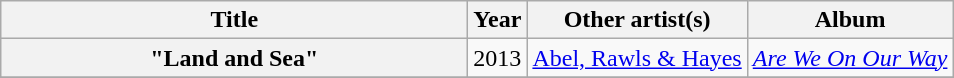<table class="wikitable plainrowheaders" style="text-align:center;" border="1">
<tr>
<th scope="col" style="width:19em;">Title</th>
<th scope="col">Year</th>
<th scope="col">Other artist(s)</th>
<th scope="col">Album</th>
</tr>
<tr>
<th scope="row">"Land and Sea"</th>
<td rowspan="1">2013</td>
<td><a href='#'>Abel, Rawls & Hayes</a></td>
<td><em><a href='#'>Are We On Our Way</a></em></td>
</tr>
<tr>
</tr>
</table>
